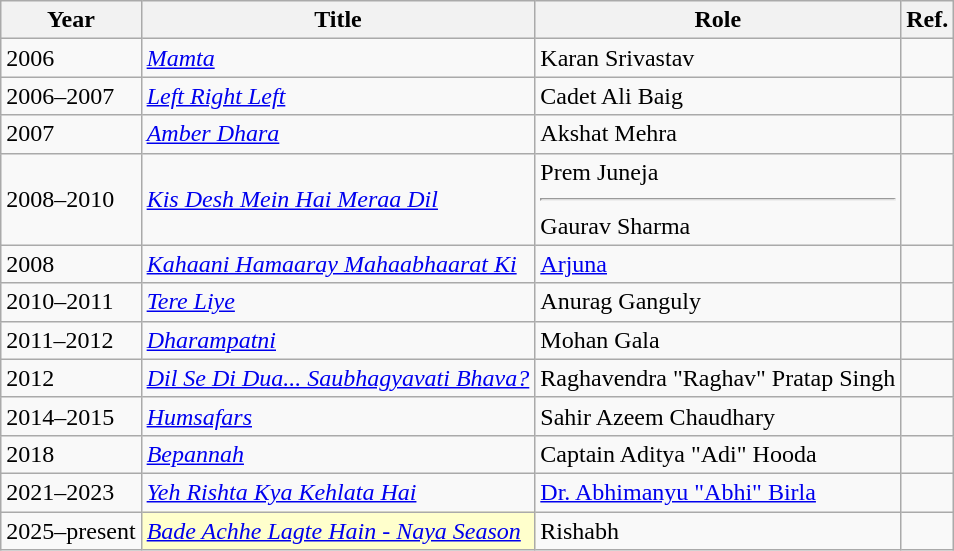<table class="wikitable sortable">
<tr>
<th>Year</th>
<th>Title</th>
<th>Role</th>
<th>Ref.</th>
</tr>
<tr>
<td>2006</td>
<td><em><a href='#'>Mamta</a></em></td>
<td>Karan Srivastav</td>
<td></td>
</tr>
<tr>
<td>2006–2007</td>
<td><em><a href='#'>Left Right Left</a></em></td>
<td>Cadet Ali Baig</td>
<td></td>
</tr>
<tr>
<td>2007</td>
<td><em><a href='#'>Amber Dhara</a></em></td>
<td>Akshat Mehra</td>
<td></td>
</tr>
<tr>
<td>2008–2010</td>
<td><em><a href='#'>Kis Desh Mein Hai Meraa Dil</a></em></td>
<td>Prem Juneja<hr>Gaurav Sharma</td>
<td></td>
</tr>
<tr>
<td>2008</td>
<td><em><a href='#'>Kahaani Hamaaray Mahaabhaarat Ki</a></em></td>
<td><a href='#'>Arjuna</a></td>
<td></td>
</tr>
<tr>
<td>2010–2011</td>
<td><em><a href='#'>Tere Liye</a></em></td>
<td>Anurag Ganguly</td>
<td></td>
</tr>
<tr>
<td>2011–2012</td>
<td><em><a href='#'>Dharampatni</a></em></td>
<td>Mohan Gala</td>
<td></td>
</tr>
<tr>
<td>2012</td>
<td><em><a href='#'>Dil Se Di Dua... Saubhagyavati Bhava?</a></em></td>
<td>Raghavendra "Raghav" Pratap Singh</td>
<td></td>
</tr>
<tr>
<td>2014–2015</td>
<td><em><a href='#'>Humsafars</a></em></td>
<td>Sahir Azeem Chaudhary</td>
<td></td>
</tr>
<tr>
<td>2018</td>
<td><em><a href='#'>Bepannah</a></em></td>
<td>Captain Aditya "Adi" Hooda</td>
<td></td>
</tr>
<tr>
<td>2021–2023</td>
<td><em><a href='#'>Yeh Rishta Kya Kehlata Hai</a></em></td>
<td><a href='#'>Dr. Abhimanyu "Abhi" Birla</a></td>
<td></td>
</tr>
<tr>
<td>2025–present</td>
<td style="background:#FFFFCC;"><em><a href='#'>Bade Achhe Lagte Hain - Naya Season</a></em> </td>
<td>Rishabh</td>
<td></td>
</tr>
</table>
